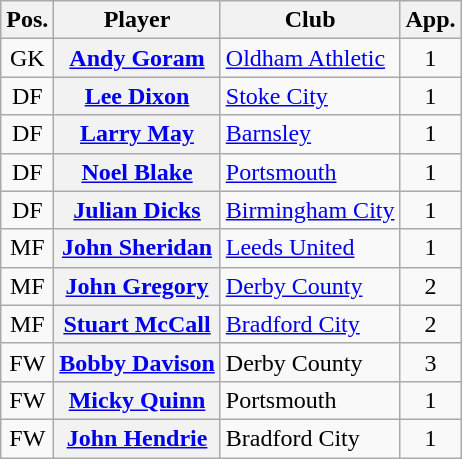<table class="wikitable plainrowheaders" style="text-align: left">
<tr>
<th scope=col>Pos.</th>
<th scope=col>Player</th>
<th scope=col>Club</th>
<th scope=col>App.</th>
</tr>
<tr>
<td style=text-align:center>GK</td>
<th scope=row><a href='#'>Andy Goram</a></th>
<td><a href='#'>Oldham Athletic</a></td>
<td style=text-align:center>1</td>
</tr>
<tr>
<td style=text-align:center>DF</td>
<th scope=row><a href='#'>Lee Dixon</a></th>
<td><a href='#'>Stoke City</a></td>
<td style=text-align:center>1</td>
</tr>
<tr>
<td style=text-align:center>DF</td>
<th scope=row><a href='#'>Larry May</a></th>
<td><a href='#'>Barnsley</a></td>
<td style=text-align:center>1</td>
</tr>
<tr>
<td style=text-align:center>DF</td>
<th scope=row><a href='#'>Noel Blake</a></th>
<td><a href='#'>Portsmouth</a></td>
<td style=text-align:center>1</td>
</tr>
<tr>
<td style=text-align:center>DF</td>
<th scope=row><a href='#'>Julian Dicks</a></th>
<td><a href='#'>Birmingham City</a></td>
<td style=text-align:center>1</td>
</tr>
<tr>
<td style=text-align:center>MF</td>
<th scope=row><a href='#'>John Sheridan</a></th>
<td><a href='#'>Leeds United</a></td>
<td style=text-align:center>1</td>
</tr>
<tr>
<td style=text-align:center>MF</td>
<th scope=row><a href='#'>John Gregory</a></th>
<td><a href='#'>Derby County</a></td>
<td style=text-align:center>2</td>
</tr>
<tr>
<td style=text-align:center>MF</td>
<th scope=row><a href='#'>Stuart McCall</a></th>
<td><a href='#'>Bradford City</a></td>
<td style=text-align:center>2</td>
</tr>
<tr>
<td style=text-align:center>FW</td>
<th scope=row><a href='#'>Bobby Davison</a></th>
<td>Derby County</td>
<td style=text-align:center>3</td>
</tr>
<tr>
<td style=text-align:center>FW</td>
<th scope=row><a href='#'>Micky Quinn</a></th>
<td>Portsmouth</td>
<td style=text-align:center>1</td>
</tr>
<tr>
<td style=text-align:center>FW</td>
<th scope=row><a href='#'>John Hendrie</a></th>
<td>Bradford City</td>
<td style=text-align:center>1</td>
</tr>
</table>
